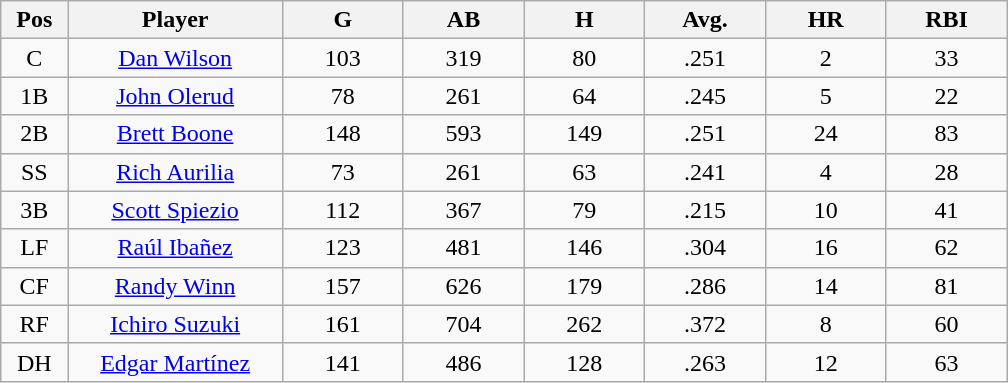<table class="wikitable sortable">
<tr>
<th bgcolor="#DDDDFF" width="5%">Pos</th>
<th bgcolor="#DDDDFF" width="16%">Player</th>
<th bgcolor="#DDDDFF" width="9%">G</th>
<th bgcolor="#DDDDFF" width="9%">AB</th>
<th bgcolor="#DDDDFF" width="9%">H</th>
<th bgcolor="#DDDDFF" width="9%">Avg.</th>
<th bgcolor="#DDDDFF" width="9%">HR</th>
<th bgcolor="#DDDDFF" width="9%">RBI</th>
</tr>
<tr align=center>
<td>C</td>
<td><a href='#'>Dan Wilson</a></td>
<td>103</td>
<td>319</td>
<td>80</td>
<td>.251</td>
<td>2</td>
<td>33</td>
</tr>
<tr align=center>
<td>1B</td>
<td><a href='#'>John Olerud</a></td>
<td>78</td>
<td>261</td>
<td>64</td>
<td>.245</td>
<td>5</td>
<td>22</td>
</tr>
<tr align=center>
<td>2B</td>
<td><a href='#'>Brett Boone</a></td>
<td>148</td>
<td>593</td>
<td>149</td>
<td>.251</td>
<td>24</td>
<td>83</td>
</tr>
<tr align=center>
<td>SS</td>
<td><a href='#'>Rich Aurilia</a></td>
<td>73</td>
<td>261</td>
<td>63</td>
<td>.241</td>
<td>4</td>
<td>28</td>
</tr>
<tr align=center>
<td>3B</td>
<td><a href='#'>Scott Spiezio</a></td>
<td>112</td>
<td>367</td>
<td>79</td>
<td>.215</td>
<td>10</td>
<td>41</td>
</tr>
<tr align=center>
<td>LF</td>
<td><a href='#'>Raúl Ibañez</a></td>
<td>123</td>
<td>481</td>
<td>146</td>
<td>.304</td>
<td>16</td>
<td>62</td>
</tr>
<tr align=center>
<td>CF</td>
<td><a href='#'>Randy Winn</a></td>
<td>157</td>
<td>626</td>
<td>179</td>
<td>.286</td>
<td>14</td>
<td>81</td>
</tr>
<tr align=center>
<td>RF</td>
<td><a href='#'>Ichiro Suzuki</a></td>
<td>161</td>
<td>704</td>
<td>262</td>
<td>.372</td>
<td>8</td>
<td>60</td>
</tr>
<tr align=center>
<td>DH</td>
<td><a href='#'>Edgar Martínez</a></td>
<td>141</td>
<td>486</td>
<td>128</td>
<td>.263</td>
<td>12</td>
<td>63</td>
</tr>
</table>
